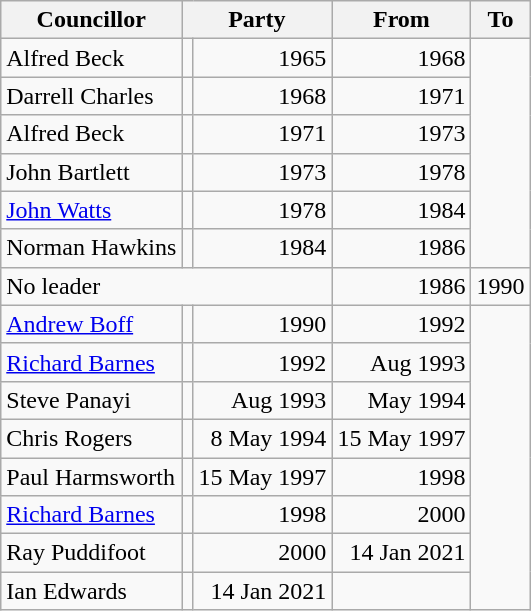<table class=wikitable>
<tr>
<th>Councillor</th>
<th colspan=2>Party</th>
<th>From</th>
<th>To</th>
</tr>
<tr>
<td>Alfred Beck</td>
<td></td>
<td align=right>1965</td>
<td align=right>1968</td>
</tr>
<tr>
<td>Darrell Charles</td>
<td></td>
<td align=right>1968</td>
<td align=right>1971</td>
</tr>
<tr>
<td>Alfred Beck</td>
<td></td>
<td align=right>1971</td>
<td align=right>1973</td>
</tr>
<tr>
<td>John Bartlett</td>
<td></td>
<td align=right>1973</td>
<td align=right>1978</td>
</tr>
<tr>
<td><a href='#'>John Watts</a></td>
<td></td>
<td align=right>1978</td>
<td align=right>1984</td>
</tr>
<tr>
<td>Norman Hawkins</td>
<td></td>
<td align=right>1984</td>
<td align=right>1986</td>
</tr>
<tr>
<td colspan=3>No leader</td>
<td align=right>1986</td>
<td align=right>1990</td>
</tr>
<tr>
<td><a href='#'>Andrew Boff</a></td>
<td></td>
<td align=right>1990</td>
<td align=right>1992</td>
</tr>
<tr>
<td><a href='#'>Richard Barnes</a></td>
<td></td>
<td align=right>1992</td>
<td align=right>Aug 1993</td>
</tr>
<tr>
<td>Steve Panayi</td>
<td></td>
<td align=right>Aug 1993</td>
<td align=right>May 1994</td>
</tr>
<tr>
<td>Chris Rogers</td>
<td></td>
<td align=right>8 May 1994</td>
<td align=right>15 May 1997</td>
</tr>
<tr>
<td>Paul Harmsworth</td>
<td></td>
<td align=right>15 May 1997</td>
<td align=right>1998</td>
</tr>
<tr>
<td><a href='#'>Richard Barnes</a></td>
<td></td>
<td align=right>1998</td>
<td align=right>2000</td>
</tr>
<tr>
<td>Ray Puddifoot</td>
<td></td>
<td align=right>2000</td>
<td align=right>14 Jan 2021</td>
</tr>
<tr>
<td>Ian Edwards</td>
<td></td>
<td align=right>14 Jan 2021</td>
<td></td>
</tr>
</table>
